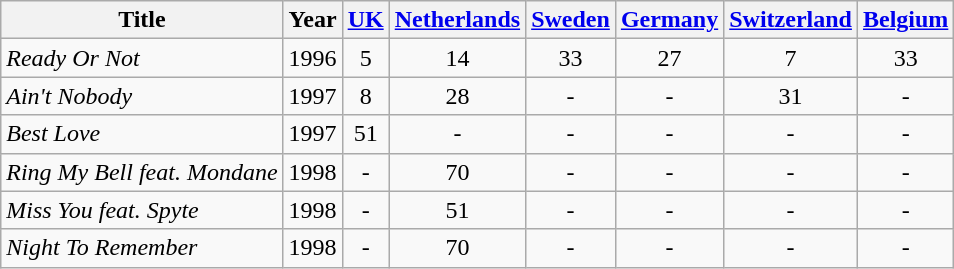<table class="wikitable">
<tr>
<th>Title</th>
<th>Year</th>
<th><a href='#'>UK</a></th>
<th><a href='#'>Netherlands</a></th>
<th><a href='#'>Sweden</a></th>
<th><a href='#'>Germany</a></th>
<th><a href='#'>Switzerland</a></th>
<th><a href='#'>Belgium</a></th>
</tr>
<tr>
<td><em>Ready Or Not</em></td>
<td>1996</td>
<td align="center">5</td>
<td align="center">14</td>
<td align="center">33</td>
<td align="center">27</td>
<td align="center">7</td>
<td align="center">33</td>
</tr>
<tr>
<td><em>Ain't Nobody</em></td>
<td>1997</td>
<td align="center">8</td>
<td align="center">28</td>
<td align="center">-</td>
<td align="center">-</td>
<td align="center">31</td>
<td align="center">-</td>
</tr>
<tr>
<td><em>Best Love</em></td>
<td>1997</td>
<td align="center">51</td>
<td align="center">-</td>
<td align="center">-</td>
<td align="center">-</td>
<td align="center">-</td>
<td align="center">-</td>
</tr>
<tr>
<td><em>Ring My Bell feat. Mondane</em></td>
<td>1998</td>
<td align="center">-</td>
<td align="center">70</td>
<td align="center">-</td>
<td align="center">-</td>
<td align="center">-</td>
<td align="center">-</td>
</tr>
<tr>
<td><em>Miss You feat. Spyte</em></td>
<td>1998</td>
<td align="center">-</td>
<td align="center">51</td>
<td align="center">-</td>
<td align="center">-</td>
<td align="center">-</td>
<td align="center">-</td>
</tr>
<tr>
<td><em>Night To Remember</em></td>
<td>1998</td>
<td align="center">-</td>
<td align="center">70</td>
<td align="center">-</td>
<td align="center">-</td>
<td align="center">-</td>
<td align="center">-</td>
</tr>
</table>
